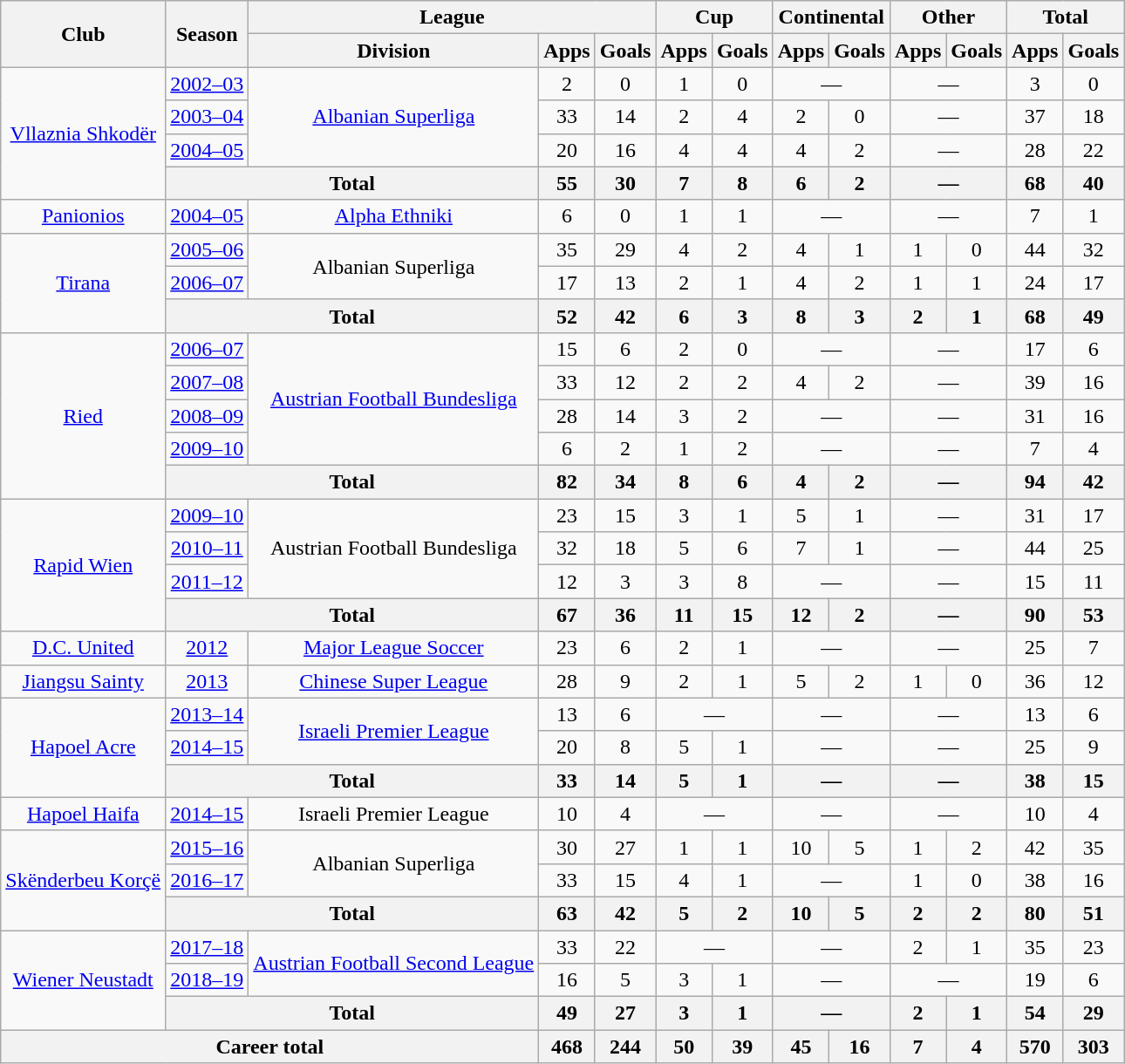<table class="wikitable" style="text-align:center">
<tr>
<th rowspan="2">Club</th>
<th rowspan="2">Season</th>
<th colspan="3">League</th>
<th colspan="2">Cup</th>
<th colspan="2">Continental</th>
<th colspan="2">Other</th>
<th colspan="2">Total</th>
</tr>
<tr>
<th>Division</th>
<th>Apps</th>
<th>Goals</th>
<th>Apps</th>
<th>Goals</th>
<th>Apps</th>
<th>Goals</th>
<th>Apps</th>
<th>Goals</th>
<th>Apps</th>
<th>Goals</th>
</tr>
<tr>
<td rowspan="4"><a href='#'>Vllaznia Shkodër</a></td>
<td><a href='#'>2002–03</a></td>
<td rowspan="3"><a href='#'>Albanian Superliga</a></td>
<td>2</td>
<td>0</td>
<td>1</td>
<td>0</td>
<td colspan="2">—</td>
<td colspan="2">—</td>
<td>3</td>
<td>0</td>
</tr>
<tr>
<td><a href='#'>2003–04</a></td>
<td>33</td>
<td>14</td>
<td>2</td>
<td>4</td>
<td>2</td>
<td>0</td>
<td colspan="2">—</td>
<td>37</td>
<td>18</td>
</tr>
<tr>
<td><a href='#'>2004–05</a></td>
<td>20</td>
<td>16</td>
<td>4</td>
<td>4</td>
<td>4</td>
<td>2</td>
<td colspan="2">—</td>
<td>28</td>
<td>22</td>
</tr>
<tr>
<th colspan="2">Total</th>
<th>55</th>
<th>30</th>
<th>7</th>
<th>8</th>
<th>6</th>
<th>2</th>
<th colspan="2">—</th>
<th>68</th>
<th>40</th>
</tr>
<tr>
<td><a href='#'>Panionios</a></td>
<td><a href='#'>2004–05</a></td>
<td><a href='#'>Alpha Ethniki</a></td>
<td>6</td>
<td>0</td>
<td>1</td>
<td>1</td>
<td colspan="2">—</td>
<td colspan="2">—</td>
<td>7</td>
<td>1</td>
</tr>
<tr>
<td rowspan="3"><a href='#'>Tirana</a></td>
<td><a href='#'>2005–06</a></td>
<td rowspan="2">Albanian Superliga</td>
<td>35</td>
<td>29</td>
<td>4</td>
<td>2</td>
<td>4</td>
<td>1</td>
<td>1</td>
<td>0</td>
<td>44</td>
<td>32</td>
</tr>
<tr>
<td><a href='#'>2006–07</a></td>
<td>17</td>
<td>13</td>
<td>2</td>
<td>1</td>
<td>4</td>
<td>2</td>
<td>1</td>
<td>1</td>
<td>24</td>
<td>17</td>
</tr>
<tr>
<th colspan="2">Total</th>
<th>52</th>
<th>42</th>
<th>6</th>
<th>3</th>
<th>8</th>
<th>3</th>
<th>2</th>
<th>1</th>
<th>68</th>
<th>49</th>
</tr>
<tr>
<td rowspan="5"><a href='#'>Ried</a></td>
<td><a href='#'>2006–07</a></td>
<td rowspan="4"><a href='#'>Austrian Football Bundesliga</a></td>
<td>15</td>
<td>6</td>
<td>2</td>
<td>0</td>
<td colspan="2">—</td>
<td colspan="2">—</td>
<td>17</td>
<td>6</td>
</tr>
<tr>
<td><a href='#'>2007–08</a></td>
<td>33</td>
<td>12</td>
<td>2</td>
<td>2</td>
<td>4</td>
<td>2</td>
<td colspan="2">—</td>
<td>39</td>
<td>16</td>
</tr>
<tr>
<td><a href='#'>2008–09</a></td>
<td>28</td>
<td>14</td>
<td>3</td>
<td>2</td>
<td colspan="2">—</td>
<td colspan="2">—</td>
<td>31</td>
<td>16</td>
</tr>
<tr>
<td><a href='#'>2009–10</a></td>
<td>6</td>
<td>2</td>
<td>1</td>
<td>2</td>
<td colspan="2">—</td>
<td colspan="2">—</td>
<td>7</td>
<td>4</td>
</tr>
<tr>
<th colspan="2">Total</th>
<th>82</th>
<th>34</th>
<th>8</th>
<th>6</th>
<th>4</th>
<th>2</th>
<th colspan="2">—</th>
<th>94</th>
<th>42</th>
</tr>
<tr>
<td rowspan="4"><a href='#'>Rapid Wien</a></td>
<td><a href='#'>2009–10</a></td>
<td rowspan="3">Austrian Football Bundesliga</td>
<td>23</td>
<td>15</td>
<td>3</td>
<td>1</td>
<td>5</td>
<td>1</td>
<td colspan="2">—</td>
<td>31</td>
<td>17</td>
</tr>
<tr>
<td><a href='#'>2010–11</a></td>
<td>32</td>
<td>18</td>
<td>5</td>
<td>6</td>
<td>7</td>
<td>1</td>
<td colspan="2">—</td>
<td>44</td>
<td>25</td>
</tr>
<tr>
<td><a href='#'>2011–12</a></td>
<td>12</td>
<td>3</td>
<td>3</td>
<td>8</td>
<td colspan="2">—</td>
<td colspan="2">—</td>
<td>15</td>
<td>11</td>
</tr>
<tr>
<th colspan="2">Total</th>
<th>67</th>
<th>36</th>
<th>11</th>
<th>15</th>
<th>12</th>
<th>2</th>
<th colspan="2">—</th>
<th>90</th>
<th>53</th>
</tr>
<tr>
<td><a href='#'>D.C. United</a></td>
<td><a href='#'>2012</a></td>
<td><a href='#'>Major League Soccer</a></td>
<td>23</td>
<td>6</td>
<td>2</td>
<td>1</td>
<td colspan="2">—</td>
<td colspan="2">—</td>
<td>25</td>
<td>7</td>
</tr>
<tr>
<td><a href='#'>Jiangsu Sainty</a></td>
<td><a href='#'>2013</a></td>
<td><a href='#'>Chinese Super League</a></td>
<td>28</td>
<td>9</td>
<td>2</td>
<td>1</td>
<td>5</td>
<td>2</td>
<td>1</td>
<td>0</td>
<td>36</td>
<td>12</td>
</tr>
<tr>
<td rowspan="3"><a href='#'>Hapoel Acre</a></td>
<td><a href='#'>2013–14</a></td>
<td rowspan="2"><a href='#'>Israeli Premier League</a></td>
<td>13</td>
<td>6</td>
<td colspan="2">—</td>
<td colspan="2">—</td>
<td colspan="2">—</td>
<td>13</td>
<td>6</td>
</tr>
<tr>
<td><a href='#'>2014–15</a></td>
<td>20</td>
<td>8</td>
<td>5</td>
<td>1</td>
<td colspan="2">—</td>
<td colspan="2">—</td>
<td>25</td>
<td>9</td>
</tr>
<tr>
<th colspan="2">Total</th>
<th>33</th>
<th>14</th>
<th>5</th>
<th>1</th>
<th colspan="2">—</th>
<th colspan="2">—</th>
<th>38</th>
<th>15</th>
</tr>
<tr>
<td><a href='#'>Hapoel Haifa</a></td>
<td><a href='#'>2014–15</a></td>
<td>Israeli Premier League</td>
<td>10</td>
<td>4</td>
<td colspan="2">—</td>
<td colspan="2">—</td>
<td colspan="2">—</td>
<td>10</td>
<td>4</td>
</tr>
<tr>
<td rowspan="3"><a href='#'>Skënderbeu Korçë</a></td>
<td><a href='#'>2015–16</a></td>
<td rowspan="2">Albanian Superliga</td>
<td>30</td>
<td>27</td>
<td>1</td>
<td>1</td>
<td>10</td>
<td>5</td>
<td>1</td>
<td>2</td>
<td>42</td>
<td>35</td>
</tr>
<tr>
<td><a href='#'>2016–17</a></td>
<td>33</td>
<td>15</td>
<td>4</td>
<td>1</td>
<td colspan="2">—</td>
<td>1</td>
<td>0</td>
<td>38</td>
<td>16</td>
</tr>
<tr>
<th colspan="2">Total</th>
<th>63</th>
<th>42</th>
<th>5</th>
<th>2</th>
<th>10</th>
<th>5</th>
<th>2</th>
<th>2</th>
<th>80</th>
<th>51</th>
</tr>
<tr>
<td rowspan="3"><a href='#'>Wiener Neustadt</a></td>
<td><a href='#'>2017–18</a></td>
<td rowspan="2"><a href='#'>Austrian Football Second League</a></td>
<td>33</td>
<td>22</td>
<td colspan="2">—</td>
<td colspan="2">—</td>
<td>2</td>
<td>1</td>
<td>35</td>
<td>23</td>
</tr>
<tr>
<td><a href='#'>2018–19</a></td>
<td>16</td>
<td>5</td>
<td>3</td>
<td>1</td>
<td colspan="2">—</td>
<td colspan="2">—</td>
<td>19</td>
<td>6</td>
</tr>
<tr>
<th colspan="2">Total</th>
<th>49</th>
<th>27</th>
<th>3</th>
<th>1</th>
<th colspan="2">—</th>
<th>2</th>
<th>1</th>
<th>54</th>
<th>29</th>
</tr>
<tr>
<th colspan="3">Career total</th>
<th>468</th>
<th>244</th>
<th>50</th>
<th>39</th>
<th>45</th>
<th>16</th>
<th>7</th>
<th>4</th>
<th>570</th>
<th>303</th>
</tr>
</table>
